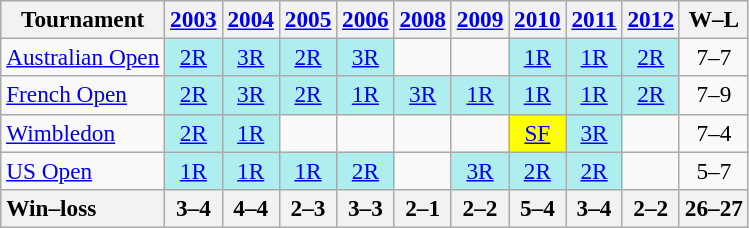<table class=wikitable style=text-align:center;font-size:97%>
<tr>
<th>Tournament</th>
<th><a href='#'>2003</a></th>
<th><a href='#'>2004</a></th>
<th><a href='#'>2005</a></th>
<th><a href='#'>2006</a></th>
<th><a href='#'>2008</a></th>
<th><a href='#'>2009</a></th>
<th><a href='#'>2010</a></th>
<th><a href='#'>2011</a></th>
<th><a href='#'>2012</a></th>
<th>W–L</th>
</tr>
<tr>
<td align=left><a href='#'>Australian Open</a></td>
<td bgcolor=afeeee><a href='#'>2R</a></td>
<td bgcolor=afeeee><a href='#'>3R</a></td>
<td bgcolor=afeeee><a href='#'>2R</a></td>
<td bgcolor=afeeee><a href='#'>3R</a></td>
<td></td>
<td></td>
<td bgcolor=afeeee><a href='#'>1R</a></td>
<td bgcolor=afeeee><a href='#'>1R</a></td>
<td bgcolor=afeeee><a href='#'>2R</a></td>
<td>7–7</td>
</tr>
<tr>
<td align=left><a href='#'>French Open</a></td>
<td bgcolor=afeeee><a href='#'>2R</a></td>
<td bgcolor=afeeee><a href='#'>3R</a></td>
<td bgcolor=afeeee><a href='#'>2R</a></td>
<td bgcolor=afeeee><a href='#'>1R</a></td>
<td bgcolor=afeeee><a href='#'>3R</a></td>
<td bgcolor=afeeee><a href='#'>1R</a></td>
<td bgcolor=afeeee><a href='#'>1R</a></td>
<td bgcolor=afeeee><a href='#'>1R</a></td>
<td bgcolor=afeeee><a href='#'>2R</a></td>
<td>7–9</td>
</tr>
<tr>
<td align=left><a href='#'>Wimbledon</a></td>
<td bgcolor=afeeee><a href='#'>2R</a></td>
<td bgcolor=afeeee><a href='#'>1R</a></td>
<td></td>
<td></td>
<td></td>
<td></td>
<td bgcolor=yellow><a href='#'>SF</a></td>
<td bgcolor=afeeee><a href='#'>3R</a></td>
<td></td>
<td>7–4</td>
</tr>
<tr>
<td align=left><a href='#'>US Open</a></td>
<td bgcolor=afeeee><a href='#'>1R</a></td>
<td bgcolor=afeeee><a href='#'>1R</a></td>
<td bgcolor=afeeee><a href='#'>1R</a></td>
<td bgcolor=afeeee><a href='#'>2R</a></td>
<td></td>
<td bgcolor=afeeee><a href='#'>3R</a></td>
<td bgcolor=afeeee><a href='#'>2R</a></td>
<td bgcolor=afeeee><a href='#'>2R</a></td>
<td></td>
<td>5–7</td>
</tr>
<tr>
<th style=text-align:left>Win–loss</th>
<th>3–4</th>
<th>4–4</th>
<th>2–3</th>
<th>3–3</th>
<th>2–1</th>
<th>2–2</th>
<th>5–4</th>
<th>3–4</th>
<th>2–2</th>
<th>26–27</th>
</tr>
</table>
